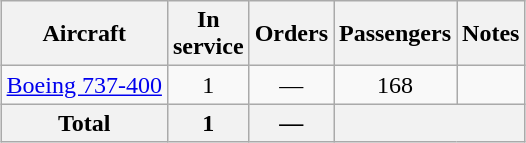<table class="wikitable" style="border-collapse:collapse;margin:1em auto;">
<tr>
<th>Aircraft</th>
<th>In<br>service</th>
<th>Orders</th>
<th>Passengers</th>
<th>Notes</th>
</tr>
<tr>
<td><a href='#'>Boeing 737-400</a></td>
<td align="center">1</td>
<td align="center">—</td>
<td align="center">168</td>
<td></td>
</tr>
<tr>
<th>Total</th>
<th>1</th>
<th>—</th>
<th colspan="2"></th>
</tr>
</table>
